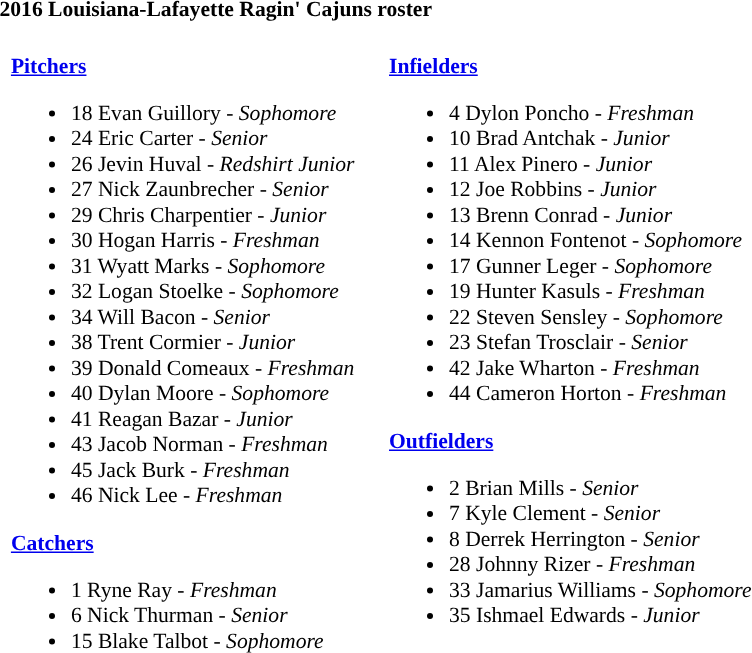<table class="toccolours" style="text-align: left; font-size:90%;">
<tr>
<th colspan="9">2016 Louisiana-Lafayette Ragin' Cajuns roster</th>
</tr>
<tr>
<td width="03"> </td>
<td valign="top"><br><strong><a href='#'>Pitchers</a></strong><ul><li>18 Evan Guillory - <em>Sophomore</em></li><li>24 Eric Carter - <em>Senior</em></li><li>26 Jevin Huval - <em>Redshirt Junior</em></li><li>27 Nick Zaunbrecher - <em>Senior</em></li><li>29 Chris Charpentier - <em>Junior</em></li><li>30 Hogan Harris - <em>Freshman</em></li><li>31 Wyatt Marks - <em>Sophomore</em></li><li>32 Logan Stoelke - <em>Sophomore</em></li><li>34 Will Bacon - <em>Senior</em></li><li>38 Trent Cormier - <em>Junior</em></li><li>39 Donald Comeaux - <em>Freshman</em></li><li>40 Dylan Moore - <em>Sophomore</em></li><li>41 Reagan Bazar - <em>Junior</em></li><li>43 Jacob Norman - <em>Freshman</em></li><li>45 Jack Burk - <em>Freshman</em></li><li>46 Nick Lee - <em>Freshman</em></li></ul><strong><a href='#'>Catchers</a></strong><ul><li>1 Ryne Ray - <em>Freshman</em></li><li>6 Nick Thurman - <em>Senior</em></li><li>15 Blake Talbot - <em>Sophomore</em></li></ul></td>
<td width="15"> </td>
<td valign="top"><br><strong><a href='#'>Infielders</a></strong><ul><li>4 Dylon Poncho - <em>Freshman</em></li><li>10 Brad Antchak - <em>Junior</em></li><li>11 Alex Pinero - <em>Junior</em></li><li>12 Joe Robbins - <em>Junior</em></li><li>13 Brenn Conrad - <em>Junior</em></li><li>14 Kennon Fontenot - <em>Sophomore</em></li><li>17 Gunner Leger - <em>Sophomore</em></li><li>19 Hunter Kasuls - <em>Freshman</em></li><li>22 Steven Sensley - <em>Sophomore</em></li><li>23 Stefan Trosclair - <em>Senior</em></li><li>42 Jake Wharton - <em>Freshman</em></li><li>44 Cameron Horton - <em>Freshman</em></li></ul><strong><a href='#'>Outfielders</a></strong><ul><li>2 Brian Mills - <em>Senior</em></li><li>7 Kyle Clement - <em>Senior</em></li><li>8 Derrek Herrington - <em>Senior</em></li><li>28 Johnny Rizer - <em>Freshman</em></li><li>33 Jamarius Williams - <em>Sophomore</em></li><li>35 Ishmael Edwards - <em>Junior</em></li></ul></td>
</tr>
</table>
